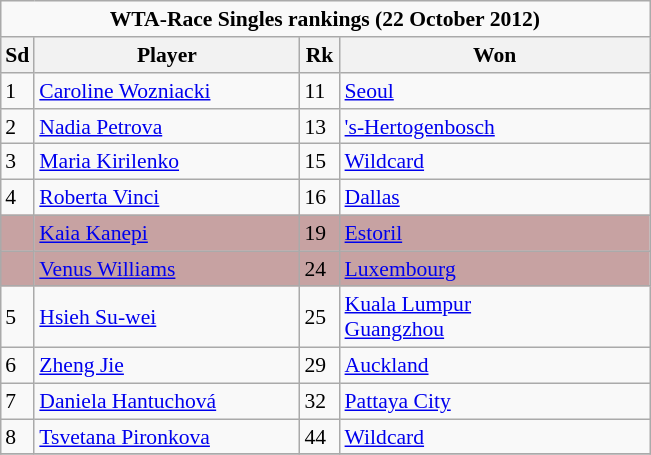<table class="wikitable" style="float:right;margin-left:1em;font-size:90%;text:justify;">
<tr align="center">
<td colspan=4><strong> WTA-Race Singles rankings (22 October 2012)</strong></td>
</tr>
<tr>
<th width=15>Sd</th>
<th width=170>Player</th>
<th width=20>Rk</th>
<th width=200>Won</th>
</tr>
<tr>
<td>1</td>
<td> <a href='#'>Caroline Wozniacki</a></td>
<td>11</td>
<td> <a href='#'>Seoul</a></td>
</tr>
<tr>
<td>2</td>
<td> <a href='#'>Nadia Petrova</a></td>
<td>13</td>
<td> <a href='#'>'s-Hertogenbosch</a></td>
</tr>
<tr>
<td>3</td>
<td> <a href='#'>Maria Kirilenko</a></td>
<td>15</td>
<td><a href='#'>Wildcard</a></td>
</tr>
<tr>
<td>4</td>
<td> <a href='#'>Roberta Vinci</a></td>
<td>16</td>
<td> <a href='#'>Dallas</a></td>
</tr>
<tr bgcolor=#C7A2A2>
<td> </td>
<td> <a href='#'>Kaia Kanepi</a></td>
<td>19</td>
<td> <a href='#'>Estoril</a></td>
</tr>
<tr bgcolor=#C7A2A2>
<td> </td>
<td> <a href='#'>Venus Williams</a></td>
<td>24</td>
<td> <a href='#'>Luxembourg</a></td>
</tr>
<tr>
<td>5</td>
<td> <a href='#'>Hsieh Su-wei</a></td>
<td>25</td>
<td> <a href='#'>Kuala Lumpur</a> <br>  <a href='#'>Guangzhou</a></td>
</tr>
<tr>
<td>6</td>
<td> <a href='#'>Zheng Jie</a></td>
<td>29</td>
<td> <a href='#'>Auckland</a></td>
</tr>
<tr>
<td>7</td>
<td> <a href='#'>Daniela Hantuchová</a></td>
<td>32</td>
<td> <a href='#'>Pattaya City</a></td>
</tr>
<tr>
<td>8</td>
<td> <a href='#'>Tsvetana Pironkova</a></td>
<td>44</td>
<td><a href='#'>Wildcard</a></td>
</tr>
<tr>
</tr>
</table>
